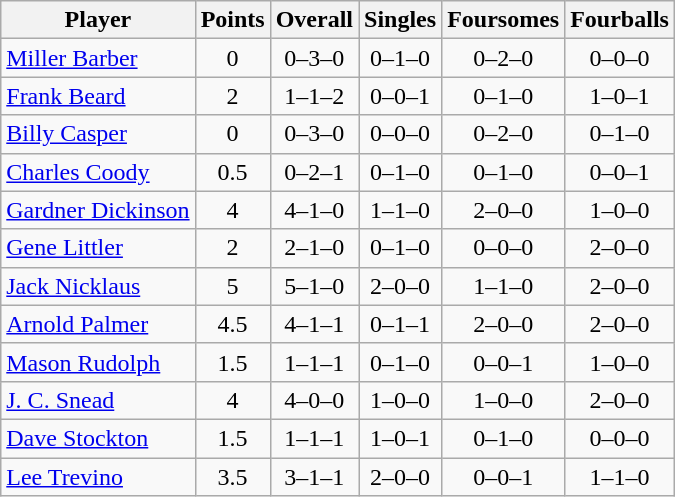<table class="wikitable sortable" style="text-align:center">
<tr>
<th>Player</th>
<th>Points</th>
<th>Overall</th>
<th>Singles</th>
<th>Foursomes</th>
<th>Fourballs</th>
</tr>
<tr>
<td align=left><a href='#'>Miller Barber</a></td>
<td>0</td>
<td>0–3–0</td>
<td>0–1–0</td>
<td>0–2–0</td>
<td>0–0–0</td>
</tr>
<tr>
<td align=left><a href='#'>Frank Beard</a></td>
<td>2</td>
<td>1–1–2</td>
<td>0–0–1</td>
<td>0–1–0</td>
<td>1–0–1</td>
</tr>
<tr>
<td align=left><a href='#'>Billy Casper</a></td>
<td>0</td>
<td>0–3–0</td>
<td>0–0–0</td>
<td>0–2–0</td>
<td>0–1–0</td>
</tr>
<tr>
<td align=left><a href='#'>Charles Coody</a></td>
<td>0.5</td>
<td>0–2–1</td>
<td>0–1–0</td>
<td>0–1–0</td>
<td>0–0–1</td>
</tr>
<tr>
<td align=left><a href='#'>Gardner Dickinson</a></td>
<td>4</td>
<td>4–1–0</td>
<td>1–1–0</td>
<td>2–0–0</td>
<td>1–0–0</td>
</tr>
<tr>
<td align=left><a href='#'>Gene Littler</a></td>
<td>2</td>
<td>2–1–0</td>
<td>0–1–0</td>
<td>0–0–0</td>
<td>2–0–0</td>
</tr>
<tr>
<td align=left><a href='#'>Jack Nicklaus</a></td>
<td>5</td>
<td>5–1–0</td>
<td>2–0–0</td>
<td>1–1–0</td>
<td>2–0–0</td>
</tr>
<tr>
<td align=left><a href='#'>Arnold Palmer</a></td>
<td>4.5</td>
<td>4–1–1</td>
<td>0–1–1</td>
<td>2–0–0</td>
<td>2–0–0</td>
</tr>
<tr>
<td align=left><a href='#'>Mason Rudolph</a></td>
<td>1.5</td>
<td>1–1–1</td>
<td>0–1–0</td>
<td>0–0–1</td>
<td>1–0–0</td>
</tr>
<tr>
<td align=left><a href='#'>J. C. Snead</a></td>
<td>4</td>
<td>4–0–0</td>
<td>1–0–0</td>
<td>1–0–0</td>
<td>2–0–0</td>
</tr>
<tr>
<td align=left><a href='#'>Dave Stockton</a></td>
<td>1.5</td>
<td>1–1–1</td>
<td>1–0–1</td>
<td>0–1–0</td>
<td>0–0–0</td>
</tr>
<tr>
<td align=left><a href='#'>Lee Trevino</a></td>
<td>3.5</td>
<td>3–1–1</td>
<td>2–0–0</td>
<td>0–0–1</td>
<td>1–1–0</td>
</tr>
</table>
